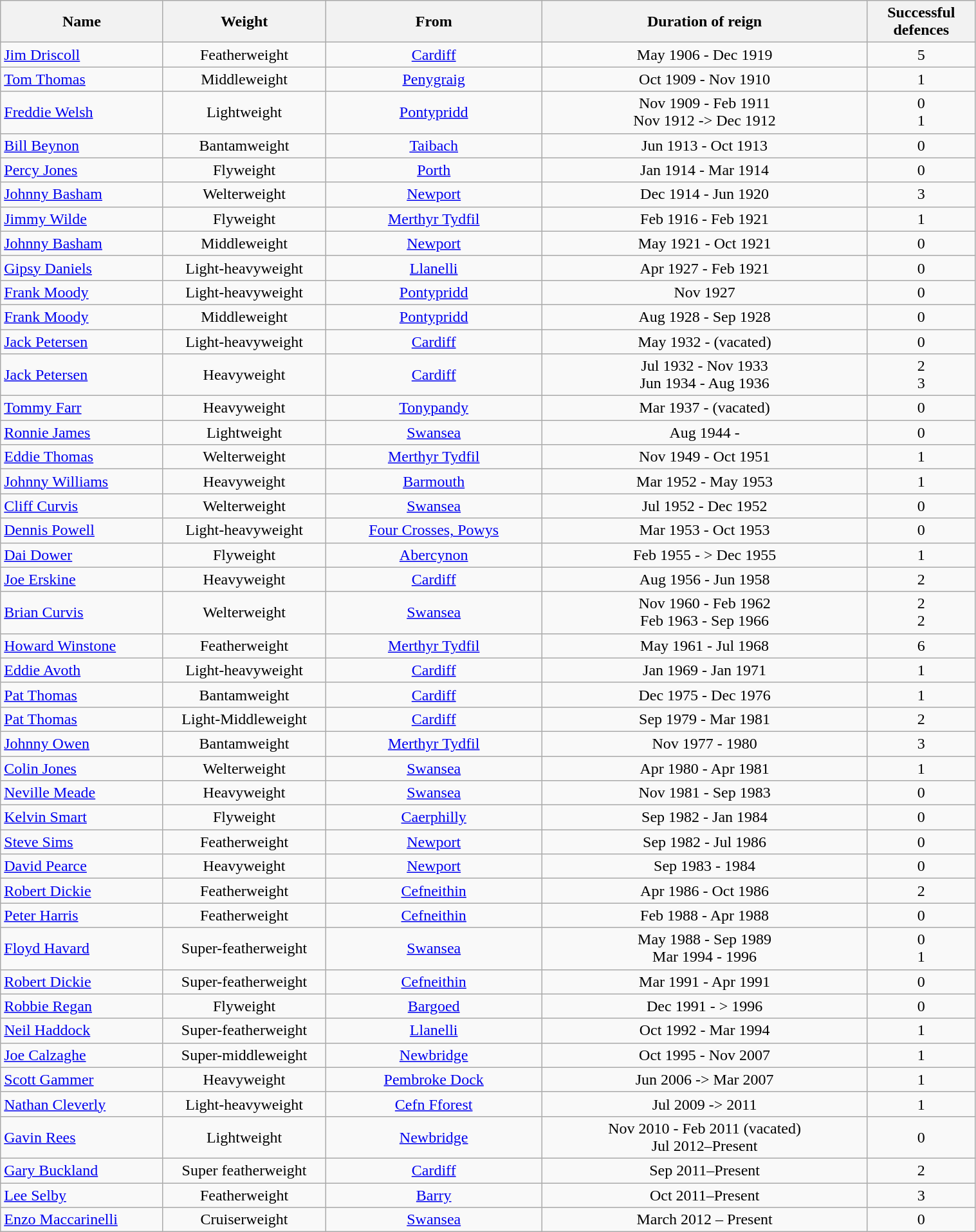<table class="wikitable" width=80%>
<tr>
<th width=15%>Name</th>
<th width=15%>Weight</th>
<th width=20%>From</th>
<th width=30%>Duration of reign</th>
<th width=10%>Successful defences</th>
</tr>
<tr align=center>
<td align=left><a href='#'>Jim Driscoll</a></td>
<td>Featherweight</td>
<td><a href='#'>Cardiff</a></td>
<td>May 1906 - Dec 1919</td>
<td>5</td>
</tr>
<tr align=center>
<td align=left><a href='#'>Tom Thomas</a></td>
<td>Middleweight</td>
<td><a href='#'>Penygraig</a></td>
<td>Oct 1909 - Nov 1910</td>
<td>1</td>
</tr>
<tr align=center>
<td align=left><a href='#'>Freddie Welsh</a></td>
<td>Lightweight</td>
<td><a href='#'>Pontypridd</a></td>
<td>Nov 1909 - Feb 1911<br>Nov 1912 -> Dec 1912</td>
<td>0<br>1</td>
</tr>
<tr align=center>
<td align=left><a href='#'>Bill Beynon</a></td>
<td>Bantamweight</td>
<td><a href='#'>Taibach</a></td>
<td>Jun 1913 - Oct 1913</td>
<td>0</td>
</tr>
<tr align=center>
<td align=left><a href='#'>Percy Jones</a></td>
<td>Flyweight</td>
<td><a href='#'>Porth</a></td>
<td>Jan 1914 - Mar 1914</td>
<td>0</td>
</tr>
<tr align=center>
<td align=left><a href='#'>Johnny Basham</a></td>
<td>Welterweight</td>
<td><a href='#'>Newport</a></td>
<td>Dec 1914 - Jun 1920</td>
<td>3</td>
</tr>
<tr align=center>
<td align=left><a href='#'>Jimmy Wilde</a></td>
<td>Flyweight</td>
<td><a href='#'>Merthyr Tydfil</a></td>
<td>Feb 1916 - Feb 1921</td>
<td>1</td>
</tr>
<tr align=center>
<td align=left><a href='#'>Johnny Basham</a></td>
<td>Middleweight</td>
<td><a href='#'>Newport</a></td>
<td>May 1921 - Oct 1921</td>
<td>0</td>
</tr>
<tr align=center>
<td align=left><a href='#'>Gipsy Daniels</a></td>
<td>Light-heavyweight</td>
<td><a href='#'>Llanelli</a></td>
<td>Apr 1927 - Feb 1921</td>
<td>0</td>
</tr>
<tr align=center>
<td align=left><a href='#'>Frank Moody</a></td>
<td>Light-heavyweight</td>
<td><a href='#'>Pontypridd</a></td>
<td>Nov 1927</td>
<td>0</td>
</tr>
<tr align=center>
<td align=left><a href='#'>Frank Moody</a></td>
<td>Middleweight</td>
<td><a href='#'>Pontypridd</a></td>
<td>Aug 1928 - Sep 1928</td>
<td>0</td>
</tr>
<tr align=center>
<td align=left><a href='#'>Jack Petersen</a></td>
<td>Light-heavyweight</td>
<td><a href='#'>Cardiff</a></td>
<td>May 1932 - (vacated)</td>
<td>0</td>
</tr>
<tr align=center>
<td align=left><a href='#'>Jack Petersen</a></td>
<td>Heavyweight</td>
<td><a href='#'>Cardiff</a></td>
<td>Jul 1932 - Nov 1933<br>Jun 1934 - Aug 1936</td>
<td>2<br>3</td>
</tr>
<tr align=center>
<td align=left><a href='#'>Tommy Farr</a></td>
<td>Heavyweight</td>
<td><a href='#'>Tonypandy</a></td>
<td>Mar 1937 - (vacated)</td>
<td>0</td>
</tr>
<tr align=center>
<td align=left><a href='#'>Ronnie James</a></td>
<td>Lightweight</td>
<td><a href='#'>Swansea</a></td>
<td>Aug 1944 -</td>
<td>0</td>
</tr>
<tr align=center>
<td align=left><a href='#'>Eddie Thomas</a></td>
<td>Welterweight</td>
<td><a href='#'>Merthyr Tydfil</a></td>
<td>Nov 1949 - Oct 1951</td>
<td>1</td>
</tr>
<tr align=center>
<td align=left><a href='#'>Johnny Williams</a></td>
<td>Heavyweight</td>
<td><a href='#'>Barmouth</a></td>
<td>Mar 1952 - May 1953</td>
<td>1</td>
</tr>
<tr align=center>
<td align=left><a href='#'>Cliff Curvis</a></td>
<td>Welterweight</td>
<td><a href='#'>Swansea</a></td>
<td>Jul 1952 - Dec 1952</td>
<td>0</td>
</tr>
<tr align=center>
<td align=left><a href='#'>Dennis Powell</a></td>
<td>Light-heavyweight</td>
<td><a href='#'>Four Crosses, Powys</a></td>
<td>Mar 1953 - Oct 1953</td>
<td>0</td>
</tr>
<tr align=center>
<td align=left><a href='#'>Dai Dower</a></td>
<td>Flyweight</td>
<td><a href='#'>Abercynon</a></td>
<td>Feb 1955 - > Dec 1955</td>
<td>1</td>
</tr>
<tr align=center>
<td align=left><a href='#'>Joe Erskine</a></td>
<td>Heavyweight</td>
<td><a href='#'>Cardiff</a></td>
<td>Aug 1956 - Jun 1958</td>
<td>2</td>
</tr>
<tr align=center>
<td align=left><a href='#'>Brian Curvis</a></td>
<td>Welterweight</td>
<td><a href='#'>Swansea</a></td>
<td>Nov 1960 -  Feb 1962<br>Feb 1963 - Sep 1966</td>
<td>2<br>2</td>
</tr>
<tr align=center>
<td align=left><a href='#'>Howard Winstone</a></td>
<td>Featherweight</td>
<td><a href='#'>Merthyr Tydfil</a></td>
<td>May 1961 - Jul 1968</td>
<td>6</td>
</tr>
<tr align=center>
<td align=left><a href='#'>Eddie Avoth</a></td>
<td>Light-heavyweight</td>
<td><a href='#'>Cardiff</a></td>
<td>Jan 1969 - Jan 1971</td>
<td>1</td>
</tr>
<tr align=center>
<td align=left><a href='#'>Pat Thomas</a></td>
<td>Bantamweight</td>
<td><a href='#'>Cardiff</a></td>
<td>Dec 1975 - Dec 1976</td>
<td>1</td>
</tr>
<tr align=center>
<td align=left><a href='#'>Pat Thomas</a></td>
<td>Light-Middleweight</td>
<td><a href='#'>Cardiff</a></td>
<td>Sep 1979 - Mar 1981</td>
<td>2</td>
</tr>
<tr align=center>
<td align=left><a href='#'>Johnny Owen</a></td>
<td>Bantamweight</td>
<td><a href='#'>Merthyr Tydfil</a></td>
<td>Nov 1977 - 1980</td>
<td>3</td>
</tr>
<tr align=center>
<td align=left><a href='#'>Colin Jones</a></td>
<td>Welterweight</td>
<td><a href='#'>Swansea</a></td>
<td>Apr 1980 - Apr 1981</td>
<td>1</td>
</tr>
<tr align=center>
<td align=left><a href='#'>Neville Meade</a></td>
<td>Heavyweight</td>
<td><a href='#'>Swansea</a></td>
<td>Nov 1981 - Sep 1983</td>
<td>0</td>
</tr>
<tr align=center>
<td align=left><a href='#'>Kelvin Smart</a></td>
<td>Flyweight</td>
<td><a href='#'>Caerphilly</a></td>
<td>Sep 1982 - Jan 1984</td>
<td>0</td>
</tr>
<tr align=center>
<td align=left><a href='#'>Steve Sims</a></td>
<td>Featherweight</td>
<td><a href='#'>Newport</a></td>
<td>Sep 1982 - Jul 1986</td>
<td>0</td>
</tr>
<tr align=center>
<td align=left><a href='#'>David Pearce</a></td>
<td>Heavyweight</td>
<td><a href='#'>Newport</a></td>
<td>Sep 1983 - 1984</td>
<td>0</td>
</tr>
<tr align=center>
<td align=left><a href='#'>Robert Dickie</a></td>
<td>Featherweight</td>
<td><a href='#'>Cefneithin</a></td>
<td>Apr 1986 - Oct 1986</td>
<td>2</td>
</tr>
<tr align=center>
<td align=left><a href='#'>Peter Harris</a></td>
<td>Featherweight</td>
<td><a href='#'>Cefneithin</a></td>
<td>Feb 1988 - Apr 1988</td>
<td>0</td>
</tr>
<tr align=center>
<td align=left><a href='#'>Floyd Havard</a></td>
<td>Super-featherweight</td>
<td><a href='#'>Swansea</a></td>
<td>May 1988 - Sep 1989<br>Mar 1994 - 1996</td>
<td>0<br>1</td>
</tr>
<tr align=center>
<td align=left><a href='#'>Robert Dickie</a></td>
<td>Super-featherweight</td>
<td><a href='#'>Cefneithin</a></td>
<td>Mar 1991 - Apr 1991</td>
<td>0</td>
</tr>
<tr align=center>
<td align=left><a href='#'>Robbie Regan</a></td>
<td>Flyweight</td>
<td><a href='#'>Bargoed</a></td>
<td>Dec 1991 - > 1996</td>
<td>0</td>
</tr>
<tr align=center>
<td align=left><a href='#'>Neil Haddock</a></td>
<td>Super-featherweight</td>
<td><a href='#'>Llanelli</a></td>
<td>Oct 1992 - Mar 1994</td>
<td>1</td>
</tr>
<tr align=center>
<td align=left><a href='#'>Joe Calzaghe</a></td>
<td>Super-middleweight</td>
<td><a href='#'>Newbridge</a></td>
<td>Oct 1995 - Nov 2007</td>
<td>1</td>
</tr>
<tr align=center>
<td align=left><a href='#'>Scott Gammer</a></td>
<td>Heavyweight</td>
<td><a href='#'>Pembroke Dock</a></td>
<td>Jun 2006 -> Mar 2007</td>
<td>1</td>
</tr>
<tr align=center>
<td align=left><a href='#'>Nathan Cleverly</a></td>
<td>Light-heavyweight</td>
<td><a href='#'>Cefn Fforest</a></td>
<td>Jul 2009 -> 2011</td>
<td>1</td>
</tr>
<tr align=center>
<td align=left><a href='#'>Gavin Rees</a></td>
<td>Lightweight</td>
<td><a href='#'>Newbridge</a></td>
<td>Nov 2010 - Feb 2011 (vacated) <br> Jul 2012–Present</td>
<td>0</td>
</tr>
<tr align=center>
<td align=left><a href='#'>Gary Buckland</a></td>
<td>Super featherweight</td>
<td><a href='#'>Cardiff</a></td>
<td>Sep 2011–Present</td>
<td>2</td>
</tr>
<tr align=center>
<td align=left><a href='#'>Lee Selby</a></td>
<td>Featherweight</td>
<td><a href='#'>Barry</a></td>
<td>Oct 2011–Present</td>
<td>3</td>
</tr>
<tr align=center>
<td align=left><a href='#'>Enzo Maccarinelli</a></td>
<td>Cruiserweight</td>
<td><a href='#'>Swansea</a></td>
<td>March 2012 – Present</td>
<td>0</td>
</tr>
</table>
